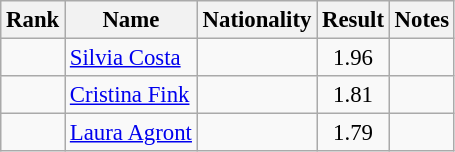<table class="wikitable sortable" style="text-align:center;font-size:95%">
<tr>
<th>Rank</th>
<th>Name</th>
<th>Nationality</th>
<th>Result</th>
<th>Notes</th>
</tr>
<tr>
<td></td>
<td align=left><a href='#'>Silvia Costa</a></td>
<td align=left></td>
<td>1.96</td>
<td></td>
</tr>
<tr>
<td></td>
<td align=left><a href='#'>Cristina Fink</a></td>
<td align=left></td>
<td>1.81</td>
<td></td>
</tr>
<tr>
<td></td>
<td align=left><a href='#'>Laura Agront</a></td>
<td align=left></td>
<td>1.79</td>
<td></td>
</tr>
</table>
